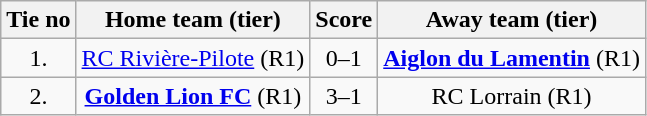<table class="wikitable" style="text-align: center">
<tr>
<th>Tie no</th>
<th>Home team (tier)</th>
<th>Score</th>
<th>Away team (tier)</th>
</tr>
<tr>
<td>1.</td>
<td> <a href='#'>RC Rivière-Pilote</a> (R1)</td>
<td>0–1</td>
<td><strong><a href='#'>Aiglon du Lamentin</a></strong> (R1) </td>
</tr>
<tr>
<td>2.</td>
<td> <strong><a href='#'>Golden Lion FC</a></strong> (R1)</td>
<td>3–1</td>
<td>RC Lorrain (R1) </td>
</tr>
</table>
